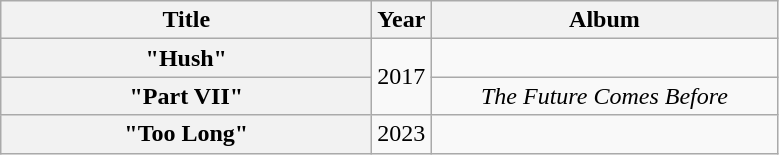<table class="wikitable plainrowheaders" style="text-align:center;">
<tr>
<th scope="col" style="width:15em;">Title</th>
<th scope="col">Year</th>
<th scope="col" style="width:14em;">Album</th>
</tr>
<tr>
<th scope="row">"Hush"<br></th>
<td rowspan="2">2017</td>
<td></td>
</tr>
<tr>
<th scope="row">"Part VII"<br> </th>
<td><em>The Future Comes Before</em></td>
</tr>
<tr>
<th scope="row">"Too Long"<br> </th>
<td>2023</td>
<td></td>
</tr>
</table>
